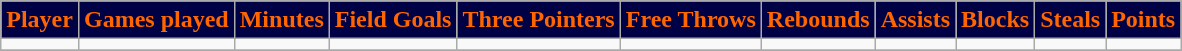<table class="wikitable" style="text-align:center">
<tr>
<th style=" background:#000044;color:#ff6600;">Player</th>
<th style=" background:#000044;color:#ff6600;">Games played</th>
<th style=" background:#000044;color:#ff6600;">Minutes</th>
<th style=" background:#000044;color:#ff6600;">Field Goals</th>
<th style=" background:#000044;color:#ff6600;">Three Pointers</th>
<th style=" background:#000044;color:#ff6600;">Free Throws</th>
<th style=" background:#000044;color:#ff6600;">Rebounds</th>
<th style=" background:#000044;color:#ff6600;">Assists</th>
<th style=" background:#000044;color:#ff6600;">Blocks</th>
<th style=" background:#000044;color:#ff6600;">Steals</th>
<th style=" background:#000044;color:#ff6600;">Points</th>
</tr>
<tr>
<td></td>
<td></td>
<td></td>
<td></td>
<td></td>
<td></td>
<td></td>
<td></td>
<td></td>
<td></td>
<td></td>
</tr>
<tr>
</tr>
</table>
